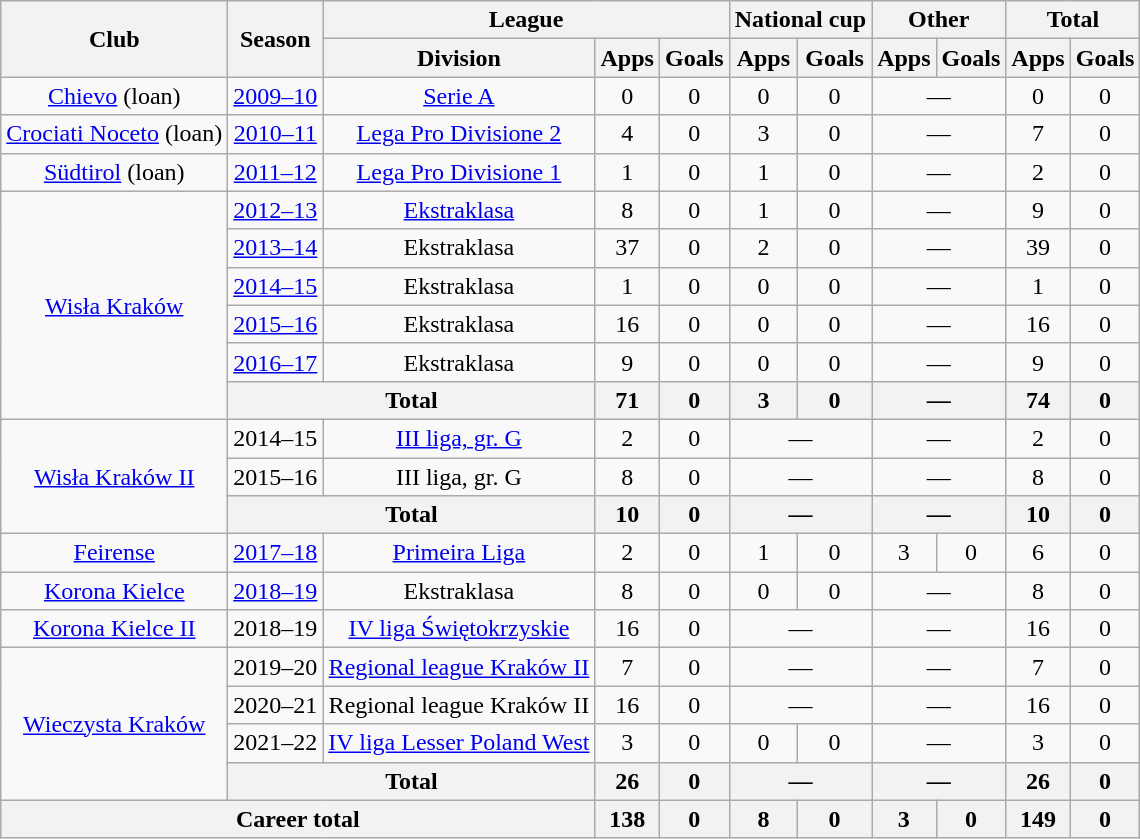<table class=wikitable style=text-align:center>
<tr>
<th rowspan=2>Club</th>
<th rowspan=2>Season</th>
<th colspan=3>League</th>
<th colspan=2>National cup</th>
<th colspan=2>Other</th>
<th colspan=2>Total</th>
</tr>
<tr>
<th>Division</th>
<th>Apps</th>
<th>Goals</th>
<th>Apps</th>
<th>Goals</th>
<th>Apps</th>
<th>Goals</th>
<th>Apps</th>
<th>Goals</th>
</tr>
<tr>
<td rowspan="1" valign="center"><a href='#'>Chievo</a> (loan)</td>
<td><a href='#'>2009–10</a></td>
<td><a href='#'>Serie A</a></td>
<td>0</td>
<td>0</td>
<td>0</td>
<td>0</td>
<td colspan="2">—</td>
<td>0</td>
<td>0</td>
</tr>
<tr>
<td rowspan="1" valign="center"><a href='#'>Crociati Noceto</a> (loan)</td>
<td><a href='#'>2010–11</a></td>
<td><a href='#'>Lega Pro Divisione 2</a></td>
<td>4</td>
<td>0</td>
<td>3</td>
<td>0</td>
<td colspan="2">—</td>
<td>7</td>
<td>0</td>
</tr>
<tr>
<td rowspan="1" valign="center"><a href='#'>Südtirol</a> (loan)</td>
<td><a href='#'>2011–12</a></td>
<td><a href='#'>Lega Pro Divisione 1</a></td>
<td>1</td>
<td>0</td>
<td>1</td>
<td>0</td>
<td colspan="2">—</td>
<td>2</td>
<td>0</td>
</tr>
<tr>
<td rowspan="6" valign="center"><a href='#'>Wisła Kraków</a></td>
<td><a href='#'>2012–13</a></td>
<td><a href='#'>Ekstraklasa</a></td>
<td>8</td>
<td>0</td>
<td>1</td>
<td>0</td>
<td colspan="2">—</td>
<td>9</td>
<td>0</td>
</tr>
<tr>
<td><a href='#'>2013–14</a></td>
<td>Ekstraklasa</td>
<td>37</td>
<td>0</td>
<td>2</td>
<td>0</td>
<td colspan="2">—</td>
<td>39</td>
<td>0</td>
</tr>
<tr>
<td><a href='#'>2014–15</a></td>
<td>Ekstraklasa</td>
<td>1</td>
<td>0</td>
<td>0</td>
<td>0</td>
<td colspan="2">—</td>
<td>1</td>
<td>0</td>
</tr>
<tr>
<td><a href='#'>2015–16</a></td>
<td>Ekstraklasa</td>
<td>16</td>
<td>0</td>
<td>0</td>
<td>0</td>
<td colspan="2">—</td>
<td>16</td>
<td>0</td>
</tr>
<tr>
<td><a href='#'>2016–17</a></td>
<td>Ekstraklasa</td>
<td>9</td>
<td>0</td>
<td>0</td>
<td>0</td>
<td colspan="2">—</td>
<td>9</td>
<td>0</td>
</tr>
<tr>
<th colspan="2">Total</th>
<th>71</th>
<th>0</th>
<th>3</th>
<th>0</th>
<th colspan="2">—</th>
<th>74</th>
<th>0</th>
</tr>
<tr>
<td rowspan="3" valign="center"><a href='#'>Wisła Kraków II</a></td>
<td>2014–15</td>
<td><a href='#'>III liga, gr. G</a></td>
<td>2</td>
<td>0</td>
<td colspan="2">—</td>
<td colspan="2">—</td>
<td>2</td>
<td>0</td>
</tr>
<tr>
<td>2015–16</td>
<td>III liga, gr. G</td>
<td>8</td>
<td>0</td>
<td colspan="2">—</td>
<td colspan="2">—</td>
<td>8</td>
<td>0</td>
</tr>
<tr>
<th colspan="2">Total</th>
<th>10</th>
<th>0</th>
<th colspan="2">—</th>
<th colspan="2">—</th>
<th>10</th>
<th>0</th>
</tr>
<tr>
<td><a href='#'>Feirense</a></td>
<td><a href='#'>2017–18</a></td>
<td><a href='#'>Primeira Liga</a></td>
<td>2</td>
<td>0</td>
<td>1</td>
<td>0</td>
<td>3</td>
<td>0</td>
<td>6</td>
<td>0</td>
</tr>
<tr>
<td><a href='#'>Korona Kielce</a></td>
<td><a href='#'>2018–19</a></td>
<td>Ekstraklasa</td>
<td>8</td>
<td>0</td>
<td>0</td>
<td>0</td>
<td colspan="2">—</td>
<td>8</td>
<td>0</td>
</tr>
<tr>
<td><a href='#'>Korona Kielce II</a></td>
<td>2018–19</td>
<td><a href='#'>IV liga Świętokrzyskie</a></td>
<td>16</td>
<td>0</td>
<td colspan="2">—</td>
<td colspan="2">—</td>
<td>16</td>
<td>0</td>
</tr>
<tr>
<td rowspan="4" valign="center"><a href='#'>Wieczysta Kraków</a></td>
<td>2019–20</td>
<td><a href='#'>Regional league Kraków II</a></td>
<td>7</td>
<td>0</td>
<td colspan="2">—</td>
<td colspan="2">—</td>
<td>7</td>
<td>0</td>
</tr>
<tr>
<td>2020–21</td>
<td>Regional league Kraków II</td>
<td>16</td>
<td>0</td>
<td colspan="2">—</td>
<td colspan="2">—</td>
<td>16</td>
<td>0</td>
</tr>
<tr>
<td>2021–22</td>
<td><a href='#'>IV liga Lesser Poland West</a></td>
<td>3</td>
<td>0</td>
<td>0</td>
<td>0</td>
<td colspan="2">—</td>
<td>3</td>
<td>0</td>
</tr>
<tr>
<th colspan="2">Total</th>
<th>26</th>
<th>0</th>
<th colspan="2">—</th>
<th colspan="2">—</th>
<th>26</th>
<th>0</th>
</tr>
<tr>
<th colspan="3">Career total</th>
<th>138</th>
<th>0</th>
<th>8</th>
<th>0</th>
<th>3</th>
<th>0</th>
<th>149</th>
<th>0</th>
</tr>
</table>
